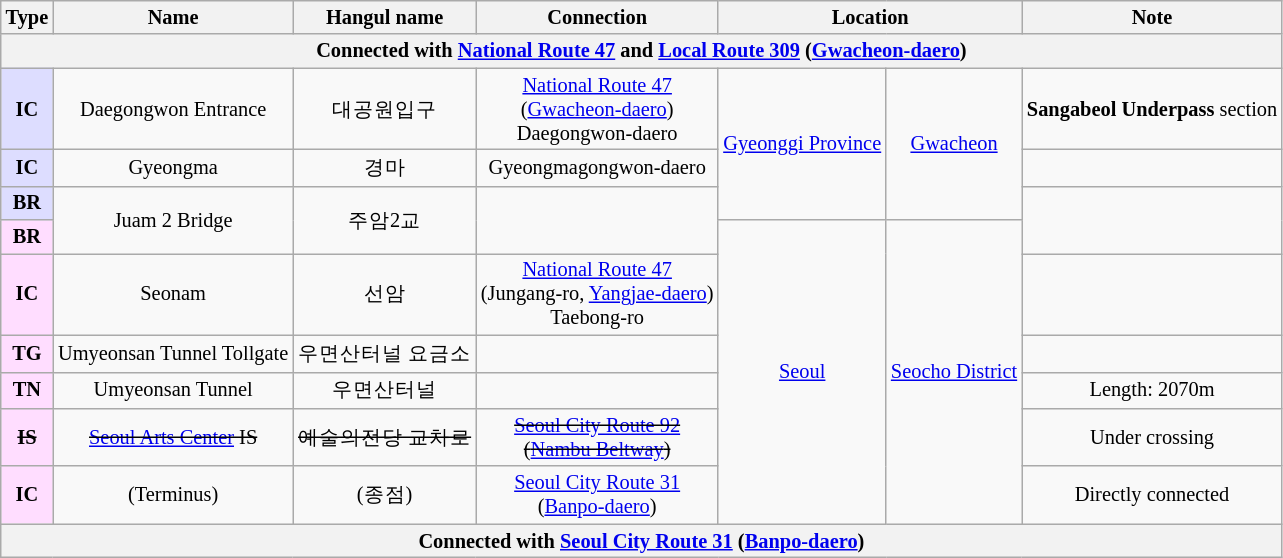<table class="wikitable" style="font-size: 85%; text-align: center;">
<tr>
<th>Type</th>
<th>Name </th>
<th>Hangul name</th>
<th>Connection</th>
<th colspan="2">Location</th>
<th>Note</th>
</tr>
<tr>
<th colspan=7>Connected with <a href='#'>National Route 47</a> and <a href='#'>Local Route 309</a> (<a href='#'>Gwacheon-daero</a>)</th>
</tr>
<tr>
<th style="background-color: #ddddff;">IC</th>
<td>Daegongwon Entrance</td>
<td>대공원입구</td>
<td><a href='#'>National Route 47</a><br>(<a href='#'>Gwacheon-daero</a>)<br>Daegongwon-daero</td>
<td rowspan=3><a href='#'>Gyeonggi Province</a></td>
<td rowspan=3><a href='#'>Gwacheon</a></td>
<td><strong>Sangabeol Underpass</strong> section</td>
</tr>
<tr>
<th style="background-color: #ddddff;">IC</th>
<td>Gyeongma</td>
<td>경마</td>
<td>Gyeongmagongwon-daero</td>
<td></td>
</tr>
<tr>
<th style="background-color: #ddddff;">BR</th>
<td rowspan=2>Juam 2 Bridge</td>
<td rowspan=2>주암2교</td>
<td rowspan=2></td>
<td rowspan=2></td>
</tr>
<tr>
<th style="background-color: #ffddff;">BR</th>
<td rowspan=6><a href='#'>Seoul</a></td>
<td rowspan=6><a href='#'>Seocho District</a></td>
</tr>
<tr>
<th style="background-color: #ffddff;">IC</th>
<td>Seonam</td>
<td>선암</td>
<td><a href='#'>National Route 47</a><br>(Jungang-ro, <a href='#'>Yangjae-daero</a>)<br>Taebong-ro</td>
<td></td>
</tr>
<tr>
<th style="background-color: #ffddff;">TG</th>
<td>Umyeonsan Tunnel Tollgate</td>
<td>우면산터널 요금소</td>
<td></td>
<td></td>
</tr>
<tr>
<th style="background-color: #ffddff;">TN</th>
<td>Umyeonsan Tunnel</td>
<td>우면산터널</td>
<td></td>
<td>Length: 2070m</td>
</tr>
<tr>
<th style="background-color: #ffddff;"><del>IS</del></th>
<td><del><a href='#'>Seoul Arts Center</a> IS</del></td>
<td><del>예술의전당 교차로</del></td>
<td><del><a href='#'>Seoul City Route 92</a><br>(<a href='#'>Nambu Beltway</a>)</del></td>
<td>Under crossing</td>
</tr>
<tr>
<th style="background-color: #ffddff;">IC</th>
<td>(Terminus)</td>
<td>(종점)</td>
<td><a href='#'>Seoul City Route 31</a><br>(<a href='#'>Banpo-daero</a>)</td>
<td>Directly connected</td>
</tr>
<tr>
<th colspan=7>Connected with <a href='#'>Seoul City Route 31</a> (<a href='#'>Banpo-daero</a>)</th>
</tr>
</table>
